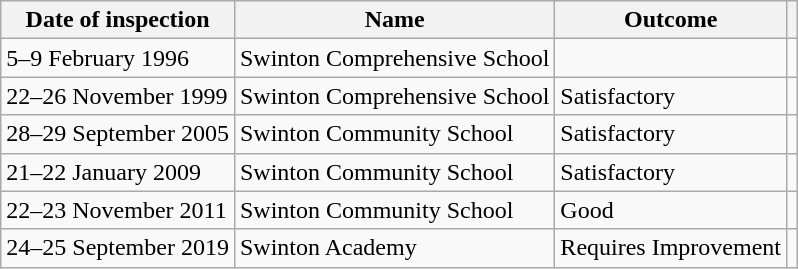<table class="wikitable">
<tr>
<th>Date of inspection</th>
<th>Name</th>
<th>Outcome</th>
<th></th>
</tr>
<tr>
<td>5–9 February 1996</td>
<td>Swinton Comprehensive School</td>
<td></td>
<td></td>
</tr>
<tr>
<td>22–26 November 1999</td>
<td>Swinton Comprehensive School</td>
<td>Satisfactory</td>
<td></td>
</tr>
<tr>
<td>28–29 September 2005</td>
<td>Swinton Community School</td>
<td>Satisfactory</td>
<td></td>
</tr>
<tr>
<td>21–22 January 2009</td>
<td>Swinton Community School</td>
<td>Satisfactory</td>
<td></td>
</tr>
<tr>
<td>22–23 November 2011</td>
<td>Swinton Community School</td>
<td>Good</td>
<td></td>
</tr>
<tr>
<td>24–25 September 2019</td>
<td>Swinton Academy</td>
<td>Requires Improvement</td>
<td></td>
</tr>
</table>
